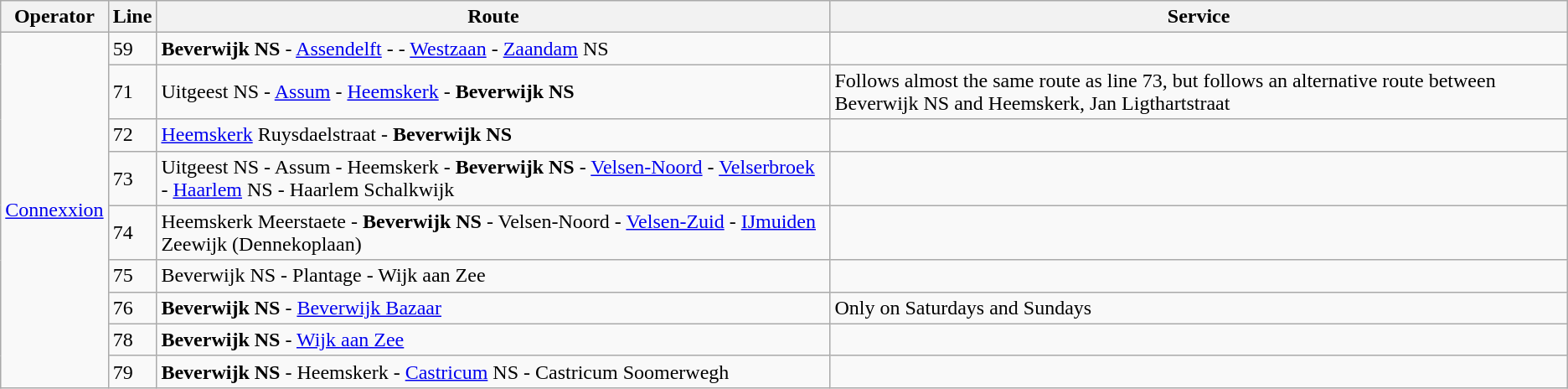<table class="wikitable vatop">
<tr>
<th>Operator</th>
<th>Line</th>
<th>Route</th>
<th>Service</th>
</tr>
<tr>
<td rowspan="9"><a href='#'>Connexxion</a></td>
<td>59</td>
<td><strong>Beverwijk NS</strong> - <a href='#'>Assendelft</a> -  - <a href='#'>Westzaan</a> - <a href='#'>Zaandam</a> NS</td>
<td></td>
</tr>
<tr>
<td>71</td>
<td>Uitgeest NS - <a href='#'>Assum</a> - <a href='#'>Heemskerk</a> - <strong>Beverwijk NS</strong></td>
<td>Follows almost the same route as line 73, but follows an alternative route between Beverwijk NS and Heemskerk, Jan Ligthartstraat</td>
</tr>
<tr>
<td>72</td>
<td><a href='#'>Heemskerk</a> Ruysdaelstraat - <strong>Beverwijk NS</strong></td>
<td></td>
</tr>
<tr>
<td>73</td>
<td>Uitgeest NS - Assum - Heemskerk - <strong>Beverwijk NS</strong> - <a href='#'>Velsen-Noord</a> - <a href='#'>Velserbroek</a> - <a href='#'>Haarlem</a> NS - Haarlem Schalkwijk</td>
<td></td>
</tr>
<tr>
<td>74</td>
<td>Heemskerk Meerstaete - <strong>Beverwijk NS</strong> - Velsen-Noord - <a href='#'>Velsen-Zuid</a> - <a href='#'>IJmuiden</a> Zeewijk (Dennekoplaan)</td>
<td></td>
</tr>
<tr>
<td>75</td>
<td>Beverwijk NS - Plantage - Wijk aan Zee</td>
<td></td>
</tr>
<tr>
<td>76</td>
<td><strong>Beverwijk NS</strong> - <a href='#'>Beverwijk Bazaar</a></td>
<td>Only on Saturdays and Sundays</td>
</tr>
<tr>
<td>78</td>
<td><strong>Beverwijk NS</strong> - <a href='#'>Wijk aan Zee</a></td>
<td></td>
</tr>
<tr>
<td>79</td>
<td><strong>Beverwijk NS</strong> - Heemskerk - <a href='#'>Castricum</a> NS - Castricum Soomerwegh</td>
<td></td>
</tr>
</table>
